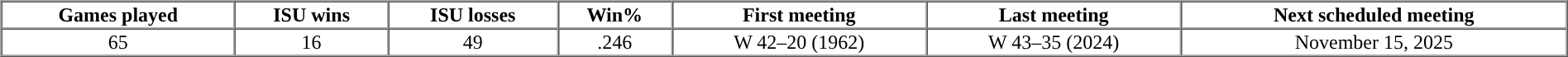<table cellpadding="1" border="1" cellspacing="0" style="width:100%;">
<tr>
<th>Games played</th>
<th>ISU wins</th>
<th>ISU losses</th>
<th>Win%</th>
<th>First meeting</th>
<th>Last meeting</th>
<th>Next scheduled meeting</th>
</tr>
<tr style="text-align:center;">
<td>65</td>
<td>16</td>
<td>49</td>
<td>.246</td>
<td>W 42–20 (1962)</td>
<td>W 43–35 (2024)</td>
<td>November 15, 2025</td>
</tr>
</table>
